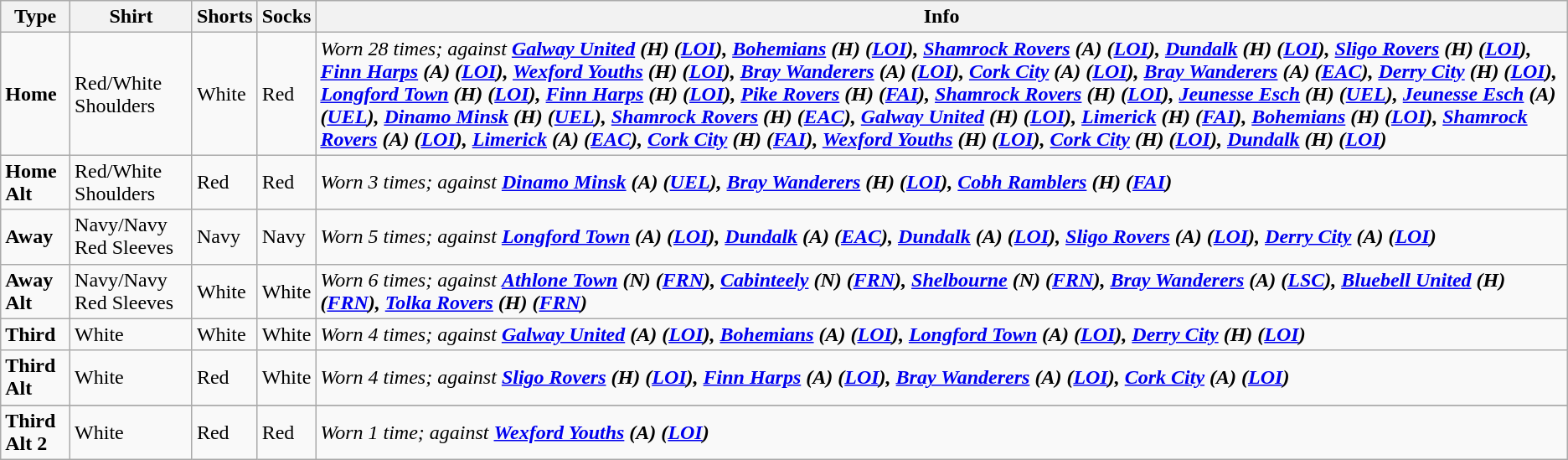<table class="wikitable">
<tr>
<th>Type</th>
<th>Shirt</th>
<th>Shorts</th>
<th>Socks</th>
<th>Info</th>
</tr>
<tr>
<td><span><strong>Home</strong></span></td>
<td>Red/White Shoulders</td>
<td>White</td>
<td>Red</td>
<td><em>Worn 28 times; against</em> <strong><em><a href='#'>Galway United</a> (H) (<a href='#'>LOI</a>), <a href='#'>Bohemians</a> (H) (<a href='#'>LOI</a>), <a href='#'>Shamrock Rovers</a> (A) (<a href='#'>LOI</a>), <a href='#'>Dundalk</a> (H) (<a href='#'>LOI</a>), <a href='#'>Sligo Rovers</a> (H) (<a href='#'>LOI</a>), <a href='#'>Finn Harps</a> (A) (<a href='#'>LOI</a>), <a href='#'>Wexford Youths</a> (H) (<a href='#'>LOI</a>), <a href='#'>Bray Wanderers</a> (A) (<a href='#'>LOI</a>), <a href='#'>Cork City</a> (A) (<a href='#'>LOI</a>), <a href='#'>Bray Wanderers</a> (A) (<a href='#'>EAC</a>), <a href='#'>Derry City</a> (H) (<a href='#'>LOI</a>), <a href='#'>Longford Town</a> (H) (<a href='#'>LOI</a>), <a href='#'>Finn Harps</a> (H) (<a href='#'>LOI</a>), <a href='#'>Pike Rovers</a> (H) (<a href='#'>FAI</a>), <a href='#'>Shamrock Rovers</a> (H) (<a href='#'>LOI</a>), <a href='#'>Jeunesse Esch</a> (H) (<a href='#'>UEL</a>), <a href='#'>Jeunesse Esch</a> (A) (<a href='#'>UEL</a>), <a href='#'>Dinamo Minsk</a> (H) (<a href='#'>UEL</a>), <a href='#'>Shamrock Rovers</a> (H) (<a href='#'>EAC</a>), <a href='#'>Galway United</a> (H) (<a href='#'>LOI</a>), <a href='#'>Limerick</a> (H) (<a href='#'>FAI</a>), <a href='#'>Bohemians</a> (H) (<a href='#'>LOI</a>), <a href='#'>Shamrock Rovers</a> (A) (<a href='#'>LOI</a>), <a href='#'>Limerick</a> (A) (<a href='#'>EAC</a>), <a href='#'>Cork City</a> (H) (<a href='#'>FAI</a>), <a href='#'>Wexford Youths</a> (H) (<a href='#'>LOI</a>), <a href='#'>Cork City</a> (H) (<a href='#'>LOI</a>), <a href='#'>Dundalk</a> (H) (<a href='#'>LOI</a>)</em></strong></td>
</tr>
<tr>
<td><span><strong>Home Alt</strong></span></td>
<td>Red/White Shoulders</td>
<td>Red</td>
<td>Red</td>
<td><em>Worn 3 times; against</em> <strong><em><a href='#'>Dinamo Minsk</a> (A) (<a href='#'>UEL</a>), <a href='#'>Bray Wanderers</a> (H) (<a href='#'>LOI</a>), <a href='#'>Cobh Ramblers</a> (H) (<a href='#'>FAI</a>)</em></strong></td>
</tr>
<tr>
<td><span><strong>Away</strong></span></td>
<td>Navy/Navy Red Sleeves</td>
<td>Navy</td>
<td>Navy</td>
<td><em>Worn 5 times; against</em> <strong><em><a href='#'>Longford Town</a> (A) (<a href='#'>LOI</a>), <a href='#'>Dundalk</a> (A) (<a href='#'>EAC</a>), <a href='#'>Dundalk</a> (A) (<a href='#'>LOI</a>), <a href='#'>Sligo Rovers</a> (A) (<a href='#'>LOI</a>), <a href='#'>Derry City</a> (A) (<a href='#'>LOI</a>)</em></strong></td>
</tr>
<tr>
<td><span><strong>Away Alt</strong></span></td>
<td>Navy/Navy Red Sleeves</td>
<td>White</td>
<td>White</td>
<td><em>Worn 6 times; against</em> <strong><em><a href='#'>Athlone Town</a> (N) (<a href='#'>FRN</a>), <a href='#'>Cabinteely</a> (N) (<a href='#'>FRN</a>), <a href='#'>Shelbourne</a> (N) (<a href='#'>FRN</a>), <a href='#'>Bray Wanderers</a> (A) (<a href='#'>LSC</a>), <a href='#'>Bluebell United</a> (H) (<a href='#'>FRN</a>), <a href='#'>Tolka Rovers</a> (H) (<a href='#'>FRN</a>)</em></strong></td>
</tr>
<tr>
<td><span><strong>Third</strong></span></td>
<td>White</td>
<td>White</td>
<td>White</td>
<td><em>Worn 4 times; against</em> <strong><em><a href='#'>Galway United</a> (A) (<a href='#'>LOI</a>), <a href='#'>Bohemians</a> (A) (<a href='#'>LOI</a>), <a href='#'>Longford Town</a> (A) (<a href='#'>LOI</a>), <a href='#'>Derry City</a> (H) (<a href='#'>LOI</a>)</em></strong></td>
</tr>
<tr>
<td><span><strong>Third Alt</strong></span></td>
<td>White</td>
<td>Red</td>
<td>White</td>
<td><em>Worn 4 times; against</em> <strong><em><a href='#'>Sligo Rovers</a> (H) (<a href='#'>LOI</a>), <a href='#'>Finn Harps</a> (A) (<a href='#'>LOI</a>), <a href='#'>Bray Wanderers</a> (A) (<a href='#'>LOI</a>), <a href='#'>Cork City</a> (A) (<a href='#'>LOI</a>)</em></strong></td>
</tr>
<tr>
</tr>
<tr>
<td><span><strong>Third Alt 2</strong></span></td>
<td>White</td>
<td>Red</td>
<td>Red</td>
<td><em>Worn 1 time; against</em> <strong><em><a href='#'>Wexford Youths</a> (A) (<a href='#'>LOI</a>)</em></strong></td>
</tr>
</table>
